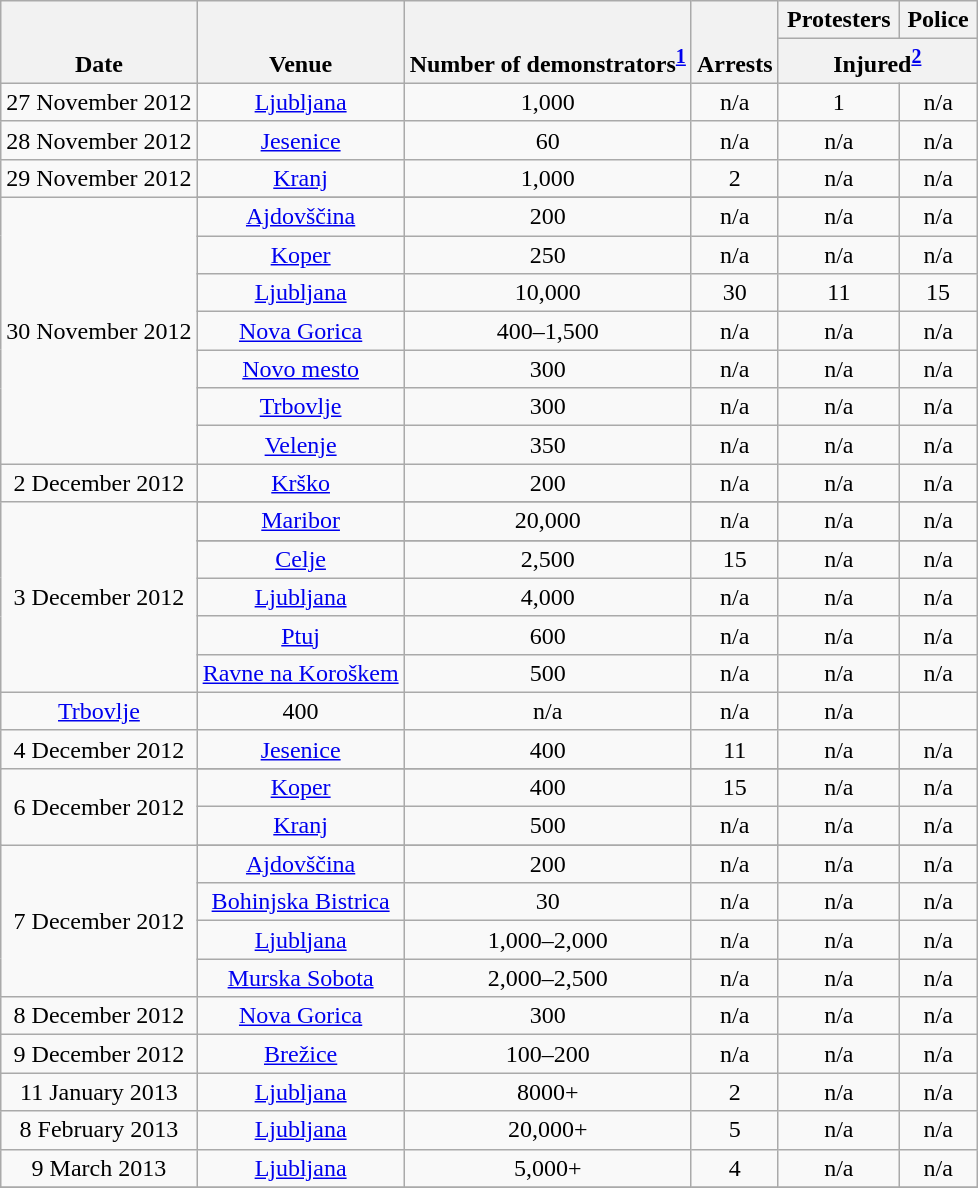<table class="wikitable sortable" style="text-align:center">
<tr>
<th rowspan="2" valign="bottom" class="unsortable">Date</th>
<th rowspan="2" valign="bottom" class="unsortable">Venue</th>
<th rowspan="2" valign="bottom">Number of demonstrators<sup><a href='#'>1</a></sup></th>
<th rowspan="2" valign="bottom">Arrests</th>
<th>Protesters</th>
<th>Police</th>
</tr>
<tr class="unsortable">
<th colspan="2" width="125">Injured<sup><a href='#'>2</a></sup></th>
</tr>
<tr>
<td>27 November 2012</td>
<td><a href='#'>Ljubljana</a></td>
<td>1,000</td>
<td>n/a</td>
<td>1</td>
<td>n/a</td>
</tr>
<tr>
<td>28 November 2012</td>
<td><a href='#'>Jesenice</a></td>
<td>60</td>
<td>n/a</td>
<td>n/a</td>
<td>n/a</td>
</tr>
<tr>
<td>29 November 2012</td>
<td><a href='#'>Kranj</a></td>
<td>1,000</td>
<td>2</td>
<td>n/a</td>
<td>n/a</td>
</tr>
<tr>
<td rowspan=8>30 November 2012</td>
</tr>
<tr>
<td><a href='#'>Ajdovščina</a></td>
<td>200</td>
<td>n/a</td>
<td>n/a</td>
<td>n/a</td>
</tr>
<tr>
<td><a href='#'>Koper</a></td>
<td>250</td>
<td>n/a</td>
<td>n/a</td>
<td>n/a</td>
</tr>
<tr>
<td><a href='#'>Ljubljana</a></td>
<td>10,000</td>
<td>30</td>
<td>11</td>
<td>15</td>
</tr>
<tr>
<td><a href='#'>Nova Gorica</a></td>
<td>400–1,500</td>
<td>n/a</td>
<td>n/a</td>
<td>n/a</td>
</tr>
<tr>
<td><a href='#'>Novo mesto</a></td>
<td>300</td>
<td>n/a</td>
<td>n/a</td>
<td>n/a</td>
</tr>
<tr>
<td><a href='#'>Trbovlje</a></td>
<td>300</td>
<td>n/a</td>
<td>n/a</td>
<td>n/a</td>
</tr>
<tr>
<td><a href='#'>Velenje</a></td>
<td>350</td>
<td>n/a</td>
<td>n/a</td>
<td>n/a</td>
</tr>
<tr>
<td>2 December 2012</td>
<td><a href='#'>Krško</a></td>
<td>200</td>
<td>n/a</td>
<td>n/a</td>
<td>n/a</td>
</tr>
<tr>
<td rowspan=7>3 December 2012</td>
</tr>
<tr>
<td><a href='#'>Maribor</a></td>
<td>20,000</td>
<td>n/a</td>
<td>n/a</td>
<td>n/a</td>
</tr>
<tr>
</tr>
<tr>
<td><a href='#'>Celje</a></td>
<td>2,500</td>
<td>15</td>
<td>n/a</td>
<td>n/a</td>
</tr>
<tr>
<td><a href='#'>Ljubljana</a></td>
<td>4,000</td>
<td>n/a</td>
<td>n/a</td>
<td>n/a</td>
</tr>
<tr>
<td><a href='#'>Ptuj</a></td>
<td>600</td>
<td>n/a</td>
<td>n/a</td>
<td>n/a</td>
</tr>
<tr>
<td><a href='#'>Ravne na Koroškem</a></td>
<td>500</td>
<td>n/a</td>
<td>n/a</td>
<td>n/a</td>
</tr>
<tr>
<td><a href='#'>Trbovlje</a></td>
<td>400</td>
<td>n/a</td>
<td>n/a</td>
<td>n/a</td>
</tr>
<tr>
<td>4 December 2012</td>
<td><a href='#'>Jesenice</a></td>
<td>400</td>
<td>11</td>
<td>n/a</td>
<td>n/a</td>
</tr>
<tr>
<td rowspan=3>6 December 2012</td>
</tr>
<tr>
<td><a href='#'>Koper</a></td>
<td>400</td>
<td>15</td>
<td>n/a</td>
<td>n/a</td>
</tr>
<tr>
<td><a href='#'>Kranj</a></td>
<td>500</td>
<td>n/a</td>
<td>n/a</td>
<td>n/a</td>
</tr>
<tr>
<td rowspan=5>7 December 2012</td>
</tr>
<tr>
<td><a href='#'>Ajdovščina</a></td>
<td>200</td>
<td>n/a</td>
<td>n/a</td>
<td>n/a</td>
</tr>
<tr>
<td><a href='#'>Bohinjska Bistrica</a></td>
<td>30</td>
<td>n/a</td>
<td>n/a</td>
<td>n/a</td>
</tr>
<tr>
<td><a href='#'>Ljubljana</a></td>
<td>1,000–2,000</td>
<td>n/a</td>
<td>n/a</td>
<td>n/a</td>
</tr>
<tr>
<td><a href='#'>Murska Sobota</a></td>
<td>2,000–2,500</td>
<td>n/a</td>
<td>n/a</td>
<td>n/a</td>
</tr>
<tr>
<td>8 December 2012</td>
<td><a href='#'>Nova Gorica</a></td>
<td>300</td>
<td>n/a</td>
<td>n/a</td>
<td>n/a</td>
</tr>
<tr>
<td>9 December 2012</td>
<td><a href='#'>Brežice</a></td>
<td>100–200</td>
<td>n/a</td>
<td>n/a</td>
<td>n/a</td>
</tr>
<tr>
<td>11 January 2013</td>
<td><a href='#'>Ljubljana</a></td>
<td>8000+</td>
<td>2</td>
<td>n/a</td>
<td>n/a</td>
</tr>
<tr>
<td>8 February 2013</td>
<td><a href='#'>Ljubljana</a></td>
<td>20,000+</td>
<td>5</td>
<td>n/a</td>
<td>n/a</td>
</tr>
<tr>
<td>9 March 2013</td>
<td><a href='#'>Ljubljana</a></td>
<td>5,000+</td>
<td>4</td>
<td>n/a</td>
<td>n/a</td>
</tr>
<tr>
</tr>
</table>
